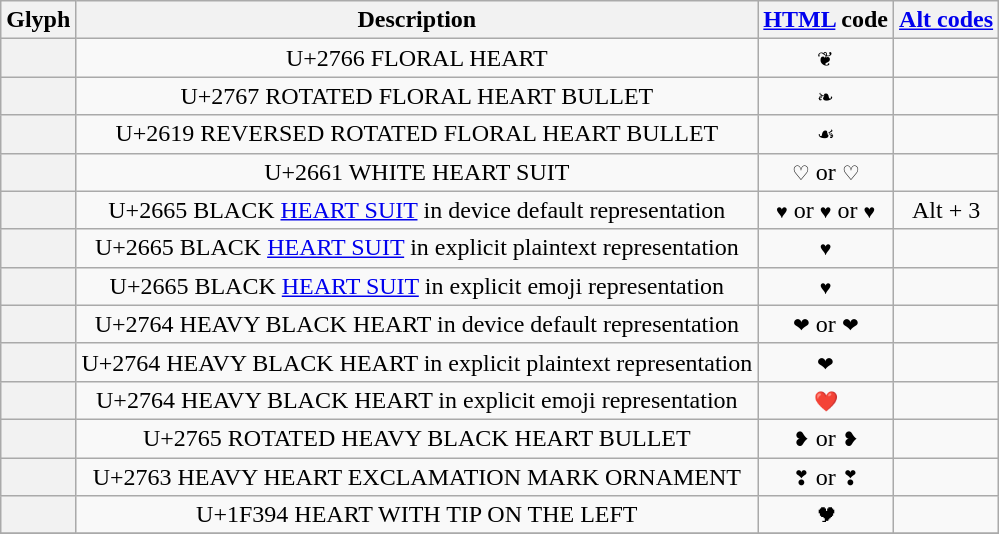<table class="wikitable" style="text-align: center;">
<tr>
<th scope="col">Glyph</th>
<th scope="col">Description</th>
<th scope="col"><a href='#'>HTML</a> code</th>
<th scope="col"><a href='#'>Alt codes</a></th>
</tr>
<tr>
<th scope="row"></th>
<td>U+2766 FLORAL HEART</td>
<td><code>&#x2766;</code></td>
<td></td>
</tr>
<tr>
<th scope="row"></th>
<td>U+2767 ROTATED FLORAL HEART BULLET</td>
<td><code>&#x2767;</code></td>
<td></td>
</tr>
<tr>
<th scope="row"></th>
<td>U+2619 REVERSED ROTATED FLORAL HEART BULLET</td>
<td><code>&#x2619;</code></td>
<td></td>
</tr>
<tr>
<th scope="row"></th>
<td>U+2661 WHITE HEART SUIT</td>
<td><code>&#x2661;</code> or <code>&#9825;</code></td>
<td></td>
</tr>
<tr>
<th scope="row"></th>
<td>U+2665 BLACK <a href='#'>HEART SUIT</a> in device default representation</td>
<td><code>&#x2665;</code> or <code>&#9829;</code> or <code>&hearts;</code></td>
<td>Alt + 3</td>
</tr>
<tr>
<th scope="row"></th>
<td>U+2665 BLACK <a href='#'>HEART SUIT</a> in explicit plaintext representation</td>
<td><code>&#x2665;&#xfe0e;</code></td>
<td></td>
</tr>
<tr>
<th scope="row"></th>
<td>U+2665 BLACK <a href='#'>HEART SUIT</a> in explicit emoji representation</td>
<td><code>&#x2665;&#xfe0f;</code></td>
<td></td>
</tr>
<tr>
<th scope="row"></th>
<td>U+2764 HEAVY BLACK HEART in device default representation</td>
<td><code>&#x2764;</code> or <code>&#10084;</code></td>
<td></td>
</tr>
<tr>
<th scope="row"></th>
<td>U+2764 HEAVY BLACK HEART in explicit plaintext representation</td>
<td><code>&#x2764;&#xfe0e;</code></td>
<td></td>
</tr>
<tr>
<th scope="row"></th>
<td>U+2764 HEAVY BLACK HEART in explicit emoji representation</td>
<td><code>&#x2764;&#xfe0f;</code></td>
<td></td>
</tr>
<tr>
<th scope="row"></th>
<td>U+2765 ROTATED HEAVY BLACK HEART BULLET</td>
<td><code>&#x2765;</code> or <code>&#10085;</code></td>
<td></td>
</tr>
<tr>
<th scope="row"></th>
<td>U+2763 HEAVY HEART EXCLAMATION MARK ORNAMENT</td>
<td><code>&#x2763;</code> or <code>&#10083;</code></td>
<td></td>
</tr>
<tr>
<th scope="row"></th>
<td>U+1F394 HEART WITH TIP ON THE LEFT</td>
<td><code>&#x1f394;</code></td>
<td></td>
</tr>
<tr>
</tr>
</table>
